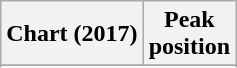<table class="wikitable plainrowheaders sortable">
<tr>
<th>Chart (2017)</th>
<th>Peak<br>position</th>
</tr>
<tr>
</tr>
<tr>
</tr>
</table>
